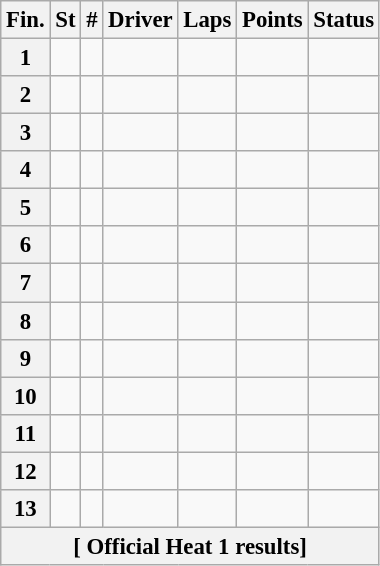<table class="wikitable" style="font-size:95%">
<tr>
<th>Fin.</th>
<th>St</th>
<th>#</th>
<th>Driver</th>
<th>Laps</th>
<th>Points</th>
<th>Status</th>
</tr>
<tr>
<th>1</th>
<td></td>
<td></td>
<td></td>
<td></td>
<td></td>
<td></td>
</tr>
<tr>
<th>2</th>
<td></td>
<td></td>
<td></td>
<td></td>
<td></td>
<td></td>
</tr>
<tr>
<th>3</th>
<td></td>
<td></td>
<td></td>
<td></td>
<td></td>
<td></td>
</tr>
<tr>
<th>4</th>
<td></td>
<td></td>
<td></td>
<td></td>
<td></td>
<td></td>
</tr>
<tr>
<th>5</th>
<td></td>
<td></td>
<td></td>
<td></td>
<td></td>
<td></td>
</tr>
<tr>
<th>6</th>
<td></td>
<td></td>
<td></td>
<td></td>
<td></td>
<td></td>
</tr>
<tr>
<th>7</th>
<td></td>
<td></td>
<td></td>
<td></td>
<td></td>
<td></td>
</tr>
<tr>
<th>8</th>
<td></td>
<td></td>
<td></td>
<td></td>
<td></td>
<td></td>
</tr>
<tr>
<th>9</th>
<td></td>
<td></td>
<td></td>
<td></td>
<td></td>
<td></td>
</tr>
<tr>
<th>10</th>
<td></td>
<td></td>
<td></td>
<td></td>
<td></td>
<td></td>
</tr>
<tr>
<th>11</th>
<td></td>
<td></td>
<td></td>
<td></td>
<td></td>
<td></td>
</tr>
<tr>
<th>12</th>
<td></td>
<td></td>
<td></td>
<td></td>
<td></td>
<td></td>
</tr>
<tr>
<th>13</th>
<td></td>
<td></td>
<td></td>
<td></td>
<td></td>
<td></td>
</tr>
<tr>
<th colspan="9">[ Official Heat 1 results]</th>
</tr>
</table>
